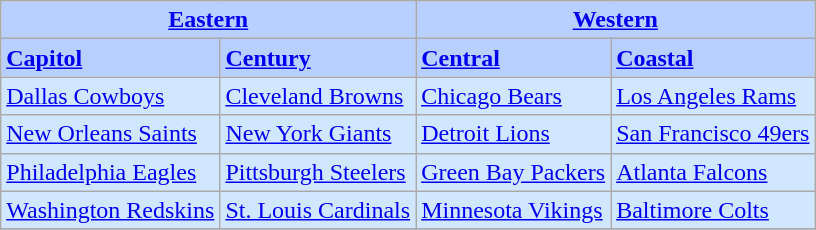<table class="wikitable">
<tr>
<th colspan="2" style="background-color: #B7D0FF;"><strong><a href='#'>Eastern</a></strong></th>
<th colspan="2" style="background-color: #B7D0FF;"><strong><a href='#'>Western</a></strong></th>
</tr>
<tr>
<td style="background-color: #B7D0FF;"><strong><a href='#'>Capitol</a></strong></td>
<td style="background-color: #B7D0FF;"><strong><a href='#'>Century</a></strong></td>
<td style="background-color: #B7D0FF;"><strong><a href='#'>Central</a></strong></td>
<td style="background-color: #B7D0FF;"><strong><a href='#'>Coastal</a></strong></td>
</tr>
<tr>
<td style="background-color: #D0E7FF;"><a href='#'>Dallas Cowboys</a></td>
<td style="background-color: #D0E7FF;"><a href='#'>Cleveland Browns</a></td>
<td style="background-color: #D0E7FF;"><a href='#'>Chicago Bears</a></td>
<td style="background-color: #D0E7FF;"><a href='#'>Los Angeles Rams</a></td>
</tr>
<tr>
<td style="background-color: #D0E7FF;"><a href='#'>New Orleans Saints</a></td>
<td style="background-color: #D0E7FF;"><a href='#'>New York Giants</a></td>
<td style="background-color: #D0E7FF;"><a href='#'>Detroit Lions</a></td>
<td style="background-color: #D0E7FF;"><a href='#'>San Francisco 49ers</a></td>
</tr>
<tr>
<td style="background-color: #D0E7FF;"><a href='#'>Philadelphia Eagles</a></td>
<td style="background-color: #D0E7FF;"><a href='#'>Pittsburgh Steelers</a></td>
<td style="background-color: #D0E7FF;"><a href='#'>Green Bay Packers</a></td>
<td style="background-color: #D0E7FF;"><a href='#'>Atlanta Falcons</a></td>
</tr>
<tr>
<td style="background-color: #D0E7FF;"><a href='#'>Washington Redskins</a></td>
<td style="background-color: #D0E7FF;"><a href='#'>St. Louis Cardinals</a></td>
<td style="background-color: #D0E7FF;"><a href='#'>Minnesota Vikings</a></td>
<td style="background-color: #D0E7FF;"><a href='#'>Baltimore Colts</a></td>
</tr>
<tr>
</tr>
</table>
